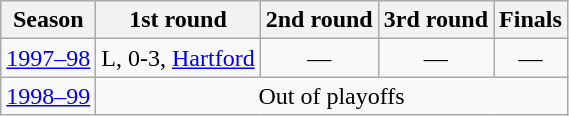<table class="wikitable" style="text-align:center">
<tr>
<th>Season</th>
<th>1st round</th>
<th>2nd round</th>
<th>3rd round</th>
<th>Finals</th>
</tr>
<tr>
<td><a href='#'>1997–98</a></td>
<td>L, 0-3, <a href='#'>Hartford</a></td>
<td>—</td>
<td>—</td>
<td>—</td>
</tr>
<tr>
<td><a href='#'>1998–99</a></td>
<td colspan="4">Out of playoffs</td>
</tr>
</table>
